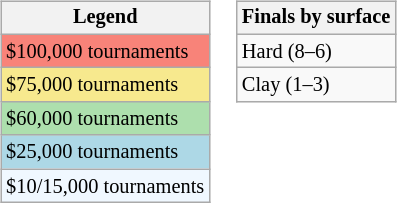<table>
<tr valign=top>
<td><br><table class=wikitable style="font-size:85%">
<tr>
<th>Legend</th>
</tr>
<tr style="background:#f88379;">
<td>$100,000 tournaments</td>
</tr>
<tr style="background:#f7e98e;">
<td>$75,000 tournaments</td>
</tr>
<tr style="background:#addfad;">
<td>$60,000 tournaments</td>
</tr>
<tr style="background:lightblue;">
<td>$25,000 tournaments</td>
</tr>
<tr style="background:#f0f8ff;">
<td>$10/15,000 tournaments</td>
</tr>
</table>
</td>
<td><br><table class=wikitable style="font-size:85%">
<tr>
<th>Finals by surface</th>
</tr>
<tr>
<td>Hard (8–6)</td>
</tr>
<tr>
<td>Clay (1–3)</td>
</tr>
</table>
</td>
</tr>
</table>
